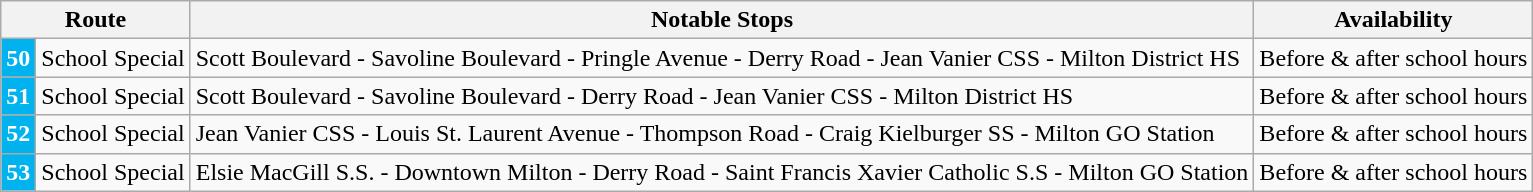<table class="wikitable">
<tr>
<th colspan="2">Route</th>
<th>Notable Stops</th>
<th>Availability</th>
</tr>
<tr>
<th style="background:#00b3ee;color:white" align="center" valign="center">50</th>
<td>School Special</td>
<td>Scott Boulevard - Savoline Boulevard - Pringle Avenue - Derry Road - Jean Vanier CSS - Milton District HS</td>
<td>Before & after school hours</td>
</tr>
<tr>
<th style="background:#00b3ee;color:white" align="center" valign="center">51</th>
<td>School Special</td>
<td>Scott Boulevard - Savoline Boulevard - Derry Road - Jean Vanier CSS - Milton District HS</td>
<td>Before & after school hours</td>
</tr>
<tr>
<th style="background:#00b3ee;color:white" align="center" valign="center">52</th>
<td>School Special</td>
<td>Jean Vanier CSS - Louis St. Laurent Avenue - Thompson Road - Craig Kielburger SS - Milton GO Station</td>
<td>Before & after school hours</td>
</tr>
<tr>
<th style="background:#00b3ee;color:white" align="center" valign="center">53</th>
<td>School Special</td>
<td>Elsie MacGill S.S. - Downtown Milton - Derry Road - Saint Francis Xavier Catholic S.S - Milton GO Station</td>
<td>Before & after school hours</td>
</tr>
</table>
